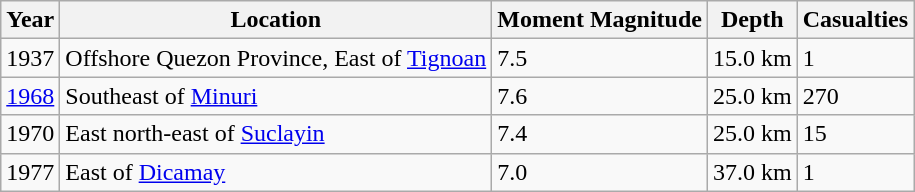<table class="wikitable">
<tr>
<th>Year</th>
<th>Location</th>
<th>Moment Magnitude</th>
<th>Depth</th>
<th>Casualties</th>
</tr>
<tr>
<td>1937</td>
<td>Offshore Quezon Province, East of <a href='#'>Tignoan</a></td>
<td>7.5</td>
<td>15.0 km</td>
<td>1</td>
</tr>
<tr>
<td><a href='#'>1968</a></td>
<td>Southeast of <a href='#'>Minuri</a></td>
<td>7.6</td>
<td>25.0 km</td>
<td>270</td>
</tr>
<tr>
<td>1970</td>
<td>East north-east of <a href='#'>Suclayin</a></td>
<td>7.4</td>
<td>25.0 km</td>
<td>15</td>
</tr>
<tr>
<td>1977</td>
<td>East of <a href='#'>Dicamay</a></td>
<td>7.0</td>
<td>37.0 km</td>
<td>1</td>
</tr>
</table>
